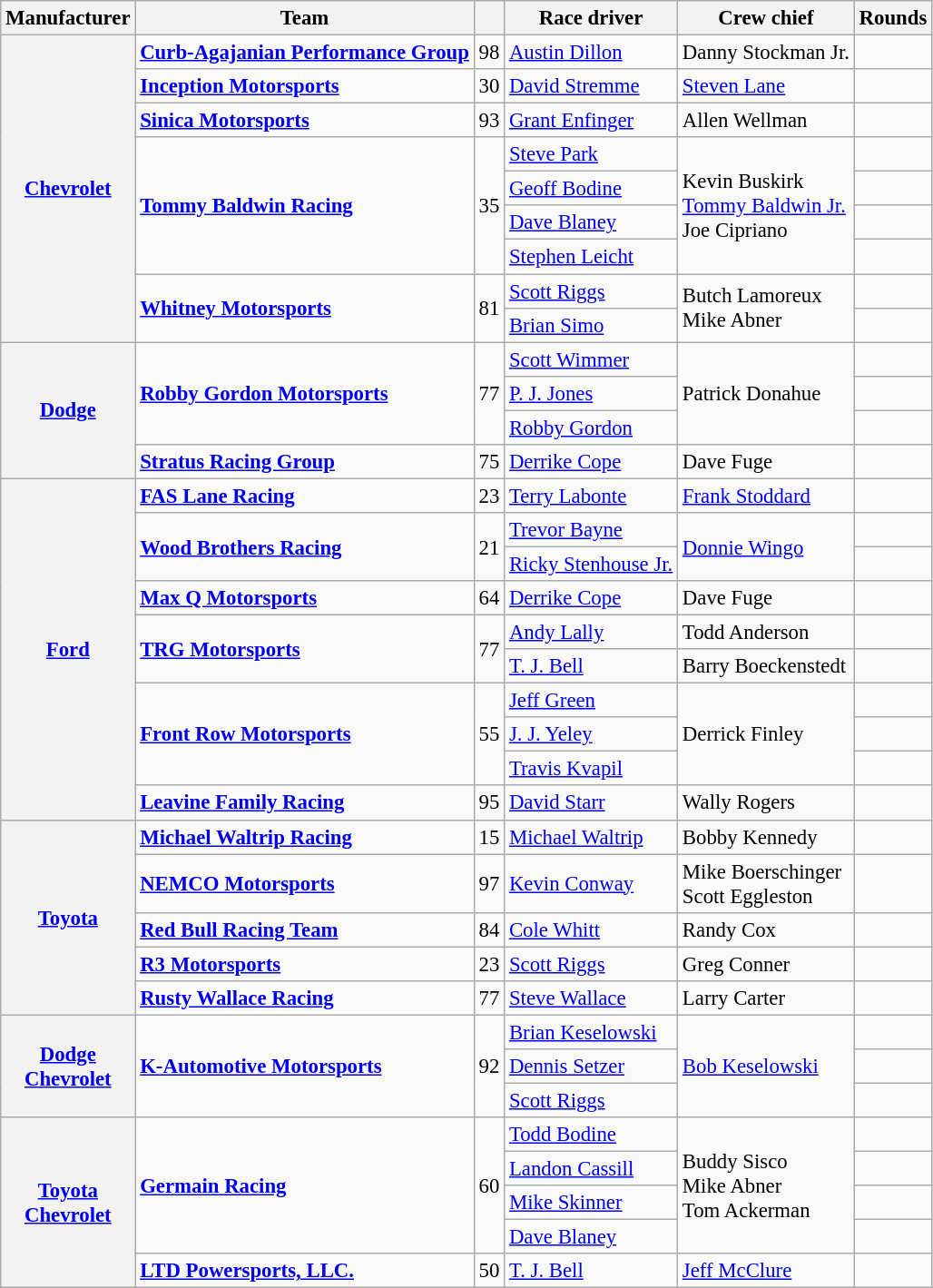<table class="wikitable sortable" style="font-size: 95%;">
<tr>
<th>Manufacturer</th>
<th>Team</th>
<th></th>
<th>Race driver</th>
<th>Crew chief</th>
<th>Rounds</th>
</tr>
<tr>
<th rowspan=9><a href='#'>Chevrolet</a></th>
<td><strong><a href='#'>Curb-Agajanian Performance Group</a></strong></td>
<td>98</td>
<td><a href='#'>Austin Dillon</a></td>
<td>Danny Stockman Jr.</td>
<td></td>
</tr>
<tr>
<td><strong><a href='#'>Inception Motorsports</a></strong></td>
<td>30</td>
<td><a href='#'>David Stremme</a></td>
<td><a href='#'>Steven Lane</a></td>
<td></td>
</tr>
<tr>
<td><strong><a href='#'>Sinica Motorsports</a></strong></td>
<td>93</td>
<td><a href='#'>Grant Enfinger</a></td>
<td>Allen Wellman</td>
<td></td>
</tr>
<tr>
<td rowspan=4><strong><a href='#'>Tommy Baldwin Racing</a></strong></td>
<td rowspan=4>35</td>
<td><a href='#'>Steve Park</a></td>
<td rowspan=4>Kevin Buskirk <small></small><br><a href='#'>Tommy Baldwin Jr.</a> <small></small><br>Joe Cipriano <small></small></td>
<td></td>
</tr>
<tr>
<td><a href='#'>Geoff Bodine</a></td>
<td></td>
</tr>
<tr>
<td><a href='#'>Dave Blaney</a></td>
<td></td>
</tr>
<tr>
<td><a href='#'>Stephen Leicht</a></td>
<td></td>
</tr>
<tr>
<td rowspan=2><strong><a href='#'>Whitney Motorsports</a></strong></td>
<td rowspan=2>81</td>
<td><a href='#'>Scott Riggs</a></td>
<td rowspan=2>Butch Lamoreux <small></small><br>Mike Abner <small></small></td>
<td></td>
</tr>
<tr>
<td><a href='#'>Brian Simo</a></td>
<td></td>
</tr>
<tr>
<th rowspan=4><a href='#'>Dodge</a></th>
<td rowspan=3><strong><a href='#'>Robby Gordon Motorsports</a></strong></td>
<td rowspan=3>77</td>
<td><a href='#'>Scott Wimmer</a></td>
<td rowspan=3>Patrick Donahue</td>
<td></td>
</tr>
<tr>
<td><a href='#'>P. J. Jones</a></td>
<td></td>
</tr>
<tr>
<td><a href='#'>Robby Gordon</a></td>
<td></td>
</tr>
<tr>
<td><strong><a href='#'>Stratus Racing Group</a></strong></td>
<td>75</td>
<td><a href='#'>Derrike Cope</a></td>
<td>Dave Fuge</td>
<td></td>
</tr>
<tr>
<th rowspan=10><a href='#'>Ford</a></th>
<td><strong><a href='#'>FAS Lane Racing</a></strong></td>
<td>23</td>
<td><a href='#'>Terry Labonte</a></td>
<td><a href='#'>Frank Stoddard</a></td>
<td></td>
</tr>
<tr>
<td rowspan=2><strong><a href='#'>Wood Brothers Racing</a></strong></td>
<td rowspan=2>21</td>
<td><a href='#'>Trevor Bayne</a></td>
<td rowspan=2><a href='#'>Donnie Wingo</a></td>
<td></td>
</tr>
<tr>
<td><a href='#'>Ricky Stenhouse Jr.</a></td>
<td></td>
</tr>
<tr>
<td><strong><a href='#'>Max Q Motorsports</a></strong></td>
<td>64</td>
<td><a href='#'>Derrike Cope</a></td>
<td>Dave Fuge</td>
<td></td>
</tr>
<tr>
<td rowspan=2><strong><a href='#'>TRG Motorsports</a></strong></td>
<td rowspan=2>77</td>
<td><a href='#'>Andy Lally</a></td>
<td>Todd Anderson</td>
<td></td>
</tr>
<tr>
<td><a href='#'>T. J. Bell</a></td>
<td>Barry Boeckenstedt</td>
<td></td>
</tr>
<tr>
<td rowspan=3><strong><a href='#'>Front Row Motorsports</a></strong></td>
<td rowspan=3>55</td>
<td><a href='#'>Jeff Green</a></td>
<td rowspan=3>Derrick Finley</td>
<td></td>
</tr>
<tr>
<td><a href='#'>J. J. Yeley</a></td>
<td></td>
</tr>
<tr>
<td><a href='#'>Travis Kvapil</a></td>
<td></td>
</tr>
<tr>
<td><strong><a href='#'>Leavine Family Racing</a></strong></td>
<td>95</td>
<td><a href='#'>David Starr</a></td>
<td>Wally Rogers</td>
<td></td>
</tr>
<tr>
<th rowspan=5><a href='#'>Toyota</a></th>
<td><strong><a href='#'>Michael Waltrip Racing</a></strong></td>
<td>15</td>
<td><a href='#'>Michael Waltrip</a></td>
<td>Bobby Kennedy</td>
<td></td>
</tr>
<tr>
<td><strong><a href='#'>NEMCO Motorsports</a></strong></td>
<td>97</td>
<td><a href='#'>Kevin Conway</a></td>
<td>Mike Boerschinger <small></small><br>Scott Eggleston <small></small></td>
<td></td>
</tr>
<tr>
<td><strong><a href='#'>Red Bull Racing Team</a></strong></td>
<td>84</td>
<td><a href='#'>Cole Whitt</a></td>
<td>Randy Cox</td>
<td></td>
</tr>
<tr>
<td><strong><a href='#'>R3 Motorsports</a></strong></td>
<td>23</td>
<td><a href='#'>Scott Riggs</a></td>
<td>Greg Conner</td>
<td></td>
</tr>
<tr>
<td><strong><a href='#'>Rusty Wallace Racing</a></strong></td>
<td>77</td>
<td><a href='#'>Steve Wallace</a></td>
<td>Larry Carter</td>
<td></td>
</tr>
<tr>
<th rowspan=3><a href='#'>Dodge</a><br><a href='#'>Chevrolet</a></th>
<td rowspan=3><strong><a href='#'>K-Automotive Motorsports</a></strong></td>
<td rowspan=3>92</td>
<td><a href='#'>Brian Keselowski</a></td>
<td rowspan=3><a href='#'>Bob Keselowski</a></td>
<td></td>
</tr>
<tr>
<td><a href='#'>Dennis Setzer</a></td>
<td></td>
</tr>
<tr>
<td><a href='#'>Scott Riggs</a></td>
<td></td>
</tr>
<tr>
<th rowspan=6><a href='#'>Toyota</a><br><a href='#'>Chevrolet</a></th>
<td rowspan=4><strong><a href='#'>Germain Racing</a></strong></td>
<td rowspan=4>60</td>
<td><a href='#'>Todd Bodine</a></td>
<td rowspan=4>Buddy Sisco <small></small><br>Mike Abner <small></small><br>Tom Ackerman <small></small></td>
<td></td>
</tr>
<tr>
<td><a href='#'>Landon Cassill</a></td>
<td></td>
</tr>
<tr>
<td><a href='#'>Mike Skinner</a></td>
<td></td>
</tr>
<tr>
<td><a href='#'>Dave Blaney</a></td>
<td></td>
</tr>
<tr>
<td><strong><a href='#'>LTD Powersports, LLC.</a></strong></td>
<td>50</td>
<td><a href='#'>T. J. Bell</a></td>
<td><a href='#'>Jeff McClure</a></td>
<td></td>
</tr>
</table>
